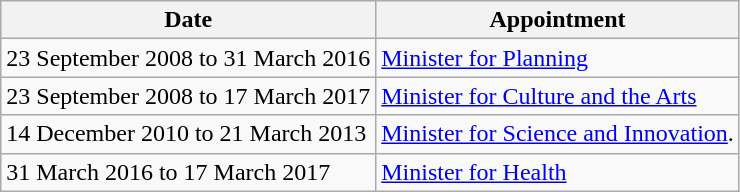<table class="wikitable">
<tr>
<th>Date</th>
<th>Appointment</th>
</tr>
<tr>
<td>23 September 2008 to 31 March 2016</td>
<td><a href='#'>Minister for Planning</a></td>
</tr>
<tr>
<td>23 September 2008 to 17 March 2017</td>
<td><a href='#'>Minister for Culture and the Arts</a></td>
</tr>
<tr>
<td>14 December 2010 to 21 March 2013</td>
<td><a href='#'>Minister for Science and Innovation</a>.</td>
</tr>
<tr>
<td>31 March 2016 to 17 March 2017</td>
<td><a href='#'>Minister for Health</a></td>
</tr>
</table>
